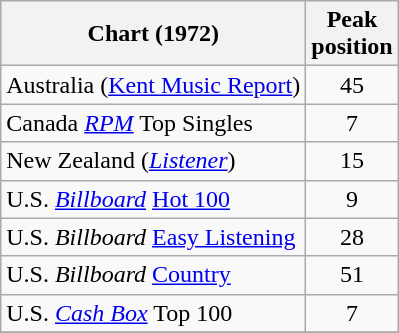<table class="wikitable sortable">
<tr>
<th>Chart (1972)</th>
<th>Peak<br>position</th>
</tr>
<tr>
<td>Australia (<a href='#'>Kent Music Report</a>)</td>
<td style="text-align:center;">45</td>
</tr>
<tr>
<td>Canada <em><a href='#'>RPM</a></em> Top Singles</td>
<td style="text-align:center;">7</td>
</tr>
<tr>
<td>New Zealand (<em><a href='#'>Listener</a></em>)</td>
<td style="text-align:center;">15</td>
</tr>
<tr>
<td>U.S. <em><a href='#'>Billboard</a></em> <a href='#'>Hot 100</a></td>
<td style="text-align:center;">9</td>
</tr>
<tr>
<td>U.S. <em>Billboard</em> <a href='#'>Easy Listening</a></td>
<td style="text-align:center;">28</td>
</tr>
<tr>
<td>U.S. <em>Billboard</em> <a href='#'>Country</a></td>
<td style="text-align:center;">51</td>
</tr>
<tr>
<td>U.S. <a href='#'><em>Cash Box</em></a> Top 100</td>
<td align="center">7</td>
</tr>
<tr>
</tr>
</table>
